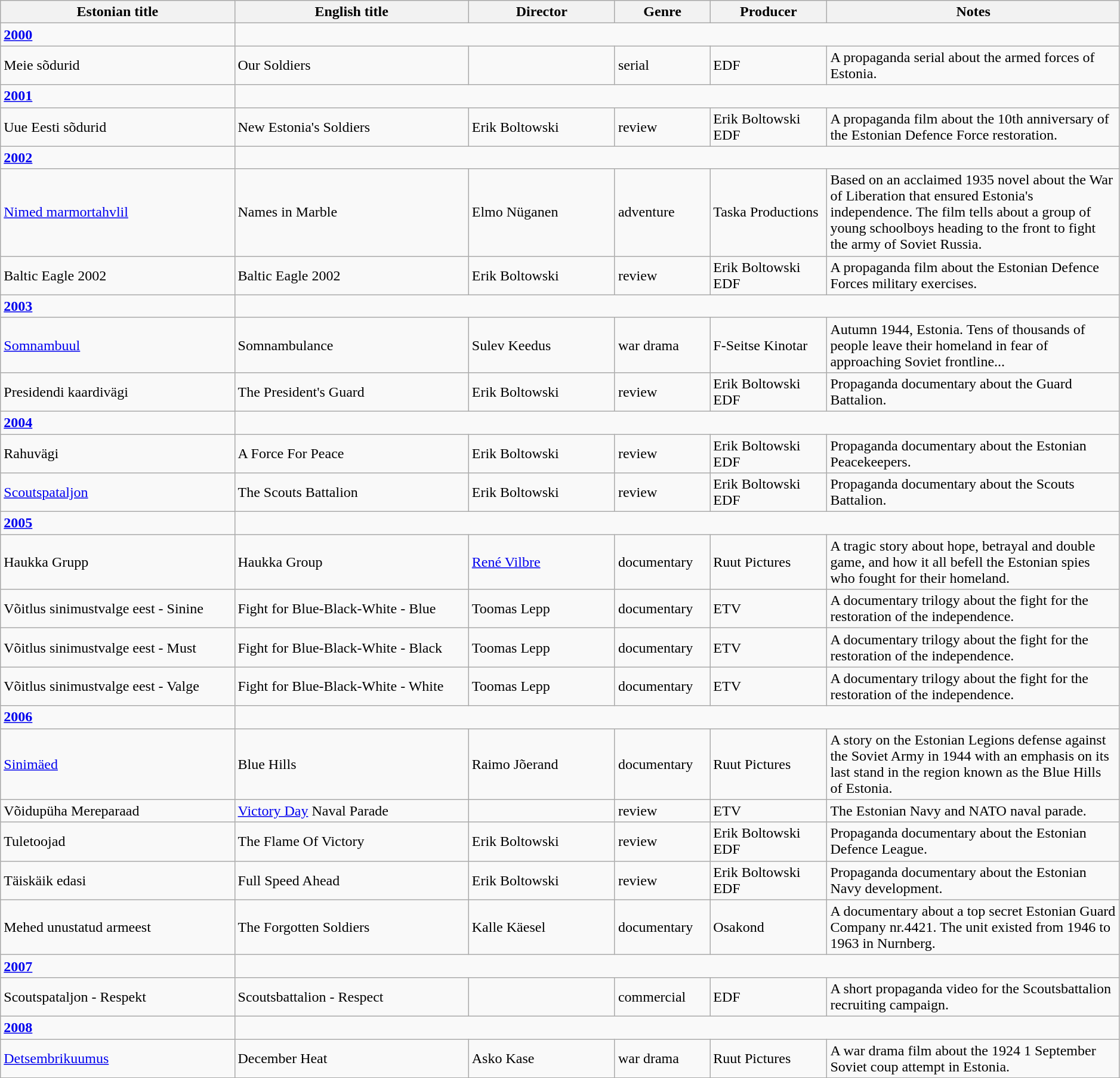<table class="wikitable" width= "99%">
<tr>
<th width=16%>Estonian title</th>
<th width=16%>English title</th>
<th width=10%>Director</th>
<th width=4%>Genre</th>
<th width=8%>Producer</th>
<th width=20%>Notes</th>
</tr>
<tr>
<td><strong><a href='#'>2000</a></strong></td>
</tr>
<tr>
<td>Meie sõdurid</td>
<td>Our Soldiers</td>
<td></td>
<td>serial</td>
<td>EDF</td>
<td>A propaganda serial about the armed forces of Estonia.</td>
</tr>
<tr>
<td><strong><a href='#'>2001</a></strong></td>
</tr>
<tr>
<td>Uue Eesti sõdurid</td>
<td>New Estonia's Soldiers</td>
<td>Erik Boltowski</td>
<td>review</td>
<td>Erik Boltowski EDF</td>
<td>A propaganda film about the 10th anniversary of the Estonian Defence Force restoration.</td>
</tr>
<tr>
<td><strong><a href='#'>2002</a></strong></td>
</tr>
<tr>
<td><a href='#'>Nimed marmortahvlil</a></td>
<td>Names in Marble</td>
<td>Elmo Nüganen</td>
<td>adventure</td>
<td>Taska Productions</td>
<td>Based on an acclaimed 1935 novel about the War of Liberation that ensured Estonia's independence. The film tells about a group of young schoolboys heading to the front to fight the army of Soviet Russia.</td>
</tr>
<tr>
<td>Baltic Eagle 2002</td>
<td>Baltic Eagle 2002</td>
<td>Erik Boltowski</td>
<td>review</td>
<td>Erik Boltowski EDF</td>
<td>A propaganda film about the Estonian Defence Forces military exercises.</td>
</tr>
<tr>
<td><strong><a href='#'>2003</a></strong></td>
</tr>
<tr>
<td><a href='#'>Somnambuul</a></td>
<td>Somnambulance</td>
<td>Sulev Keedus</td>
<td>war drama</td>
<td>F-Seitse Kinotar</td>
<td>Autumn 1944, Estonia. Tens of thousands of people leave their homeland in fear of approaching Soviet frontline...</td>
</tr>
<tr>
<td>Presidendi kaardivägi</td>
<td>The President's Guard</td>
<td>Erik Boltowski</td>
<td>review</td>
<td>Erik Boltowski EDF</td>
<td>Propaganda documentary about the Guard Battalion.</td>
</tr>
<tr>
<td><strong><a href='#'>2004</a></strong></td>
</tr>
<tr>
<td>Rahuvägi</td>
<td>A Force For Peace</td>
<td>Erik Boltowski</td>
<td>review</td>
<td>Erik Boltowski EDF</td>
<td>Propaganda documentary about the Estonian Peacekeepers.</td>
</tr>
<tr>
<td><a href='#'>Scoutspataljon</a></td>
<td>The Scouts Battalion</td>
<td>Erik Boltowski</td>
<td>review</td>
<td>Erik Boltowski EDF</td>
<td>Propaganda documentary about the Scouts Battalion.</td>
</tr>
<tr>
<td><strong><a href='#'>2005</a></strong></td>
</tr>
<tr>
<td>Haukka Grupp</td>
<td>Haukka Group</td>
<td><a href='#'>René Vilbre</a></td>
<td>documentary</td>
<td>Ruut Pictures</td>
<td>A tragic story about hope, betrayal and double game, and how it all befell the Estonian spies who fought for their homeland.</td>
</tr>
<tr>
<td>Võitlus sinimustvalge eest - Sinine</td>
<td>Fight for Blue-Black-White - Blue</td>
<td>Toomas Lepp</td>
<td>documentary</td>
<td>ETV</td>
<td>A documentary trilogy about the fight for the restoration of the independence.</td>
</tr>
<tr>
<td>Võitlus sinimustvalge eest - Must</td>
<td>Fight for Blue-Black-White - Black</td>
<td>Toomas Lepp</td>
<td>documentary</td>
<td>ETV</td>
<td>A documentary trilogy about the fight for the restoration of the independence.</td>
</tr>
<tr>
<td>Võitlus sinimustvalge eest - Valge</td>
<td>Fight for Blue-Black-White - White</td>
<td>Toomas Lepp</td>
<td>documentary</td>
<td>ETV</td>
<td>A documentary trilogy about the fight for the restoration of the independence.</td>
</tr>
<tr>
<td><strong><a href='#'>2006</a></strong></td>
</tr>
<tr>
<td><a href='#'>Sinimäed</a></td>
<td>Blue Hills</td>
<td>Raimo Jõerand</td>
<td>documentary</td>
<td>Ruut Pictures</td>
<td>A story on the Estonian Legions defense against the Soviet Army in 1944 with an emphasis on its last stand in the region known as the Blue Hills of Estonia.</td>
</tr>
<tr>
<td>Võidupüha Mereparaad</td>
<td><a href='#'>Victory Day</a> Naval Parade</td>
<td></td>
<td>review</td>
<td>ETV</td>
<td>The Estonian Navy and NATO naval parade.</td>
</tr>
<tr>
<td>Tuletoojad</td>
<td>The Flame Of Victory</td>
<td>Erik Boltowski</td>
<td>review</td>
<td>Erik Boltowski EDF</td>
<td>Propaganda documentary about the Estonian Defence League.</td>
</tr>
<tr>
<td>Täiskäik edasi</td>
<td>Full Speed Ahead</td>
<td>Erik Boltowski</td>
<td>review</td>
<td>Erik Boltowski EDF</td>
<td>Propaganda documentary about the Estonian Navy development.</td>
</tr>
<tr>
<td>Mehed unustatud armeest</td>
<td>The Forgotten Soldiers</td>
<td>Kalle Käesel</td>
<td>documentary</td>
<td>Osakond</td>
<td>A documentary about a top secret Estonian Guard Company nr.4421. The unit existed from 1946 to 1963 in  Nurnberg.</td>
</tr>
<tr>
<td><strong><a href='#'>2007</a></strong></td>
</tr>
<tr>
<td>Scoutspataljon - Respekt</td>
<td>Scoutsbattalion - Respect</td>
<td></td>
<td>commercial</td>
<td>EDF</td>
<td>A short propaganda video for the Scoutsbattalion recruiting campaign.</td>
</tr>
<tr>
<td><strong><a href='#'>2008</a></strong></td>
</tr>
<tr>
<td><a href='#'>Detsembrikuumus</a></td>
<td>December Heat</td>
<td>Asko Kase</td>
<td>war drama</td>
<td>Ruut Pictures</td>
<td>A war drama film about the 1924 1 September Soviet coup attempt in Estonia.</td>
</tr>
<tr>
</tr>
</table>
